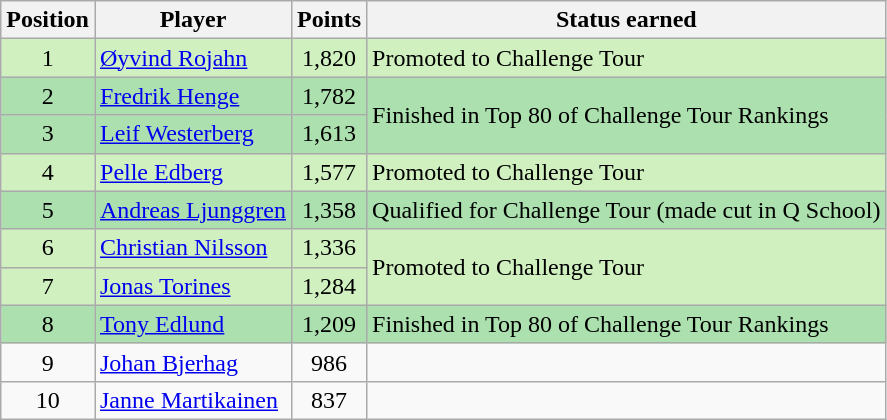<table class=wikitable>
<tr>
<th>Position</th>
<th>Player</th>
<th>Points</th>
<th>Status earned</th>
</tr>
<tr style="background:#D0F0C0;">
<td align=center>1</td>
<td> <a href='#'>Øyvind Rojahn</a></td>
<td align=center>1,820</td>
<td>Promoted to Challenge Tour</td>
</tr>
<tr style="background:#ACE1AF;">
<td align=center>2</td>
<td> <a href='#'>Fredrik Henge</a></td>
<td align=center>1,782</td>
<td rowspan=2>Finished in Top 80 of Challenge Tour Rankings</td>
</tr>
<tr style="background:#ACE1AF;">
<td align=center>3</td>
<td> <a href='#'>Leif Westerberg</a></td>
<td align=center>1,613</td>
</tr>
<tr style="background:#D0F0C0;">
<td align=center>4</td>
<td> <a href='#'>Pelle Edberg</a></td>
<td align=center>1,577</td>
<td>Promoted to Challenge Tour</td>
</tr>
<tr style="background:#ACE1AF;">
<td align=center>5</td>
<td> <a href='#'>Andreas Ljunggren</a></td>
<td align=center>1,358</td>
<td>Qualified for Challenge Tour (made cut in Q School)</td>
</tr>
<tr style="background:#D0F0C0;">
<td align=center>6</td>
<td> <a href='#'>Christian Nilsson</a></td>
<td align=center>1,336</td>
<td rowspan=2>Promoted to Challenge Tour</td>
</tr>
<tr style="background:#D0F0C0;">
<td align=center>7</td>
<td> <a href='#'>Jonas Torines</a></td>
<td align=center>1,284</td>
</tr>
<tr style="background:#ACE1AF;">
<td align=center>8</td>
<td> <a href='#'>Tony Edlund</a></td>
<td align=center>1,209</td>
<td>Finished in Top 80 of Challenge Tour Rankings</td>
</tr>
<tr>
<td align=center>9</td>
<td> <a href='#'>Johan Bjerhag</a></td>
<td align=center>986</td>
<td></td>
</tr>
<tr>
<td align=center>10</td>
<td> <a href='#'>Janne Martikainen</a></td>
<td align=center>837</td>
<td></td>
</tr>
</table>
